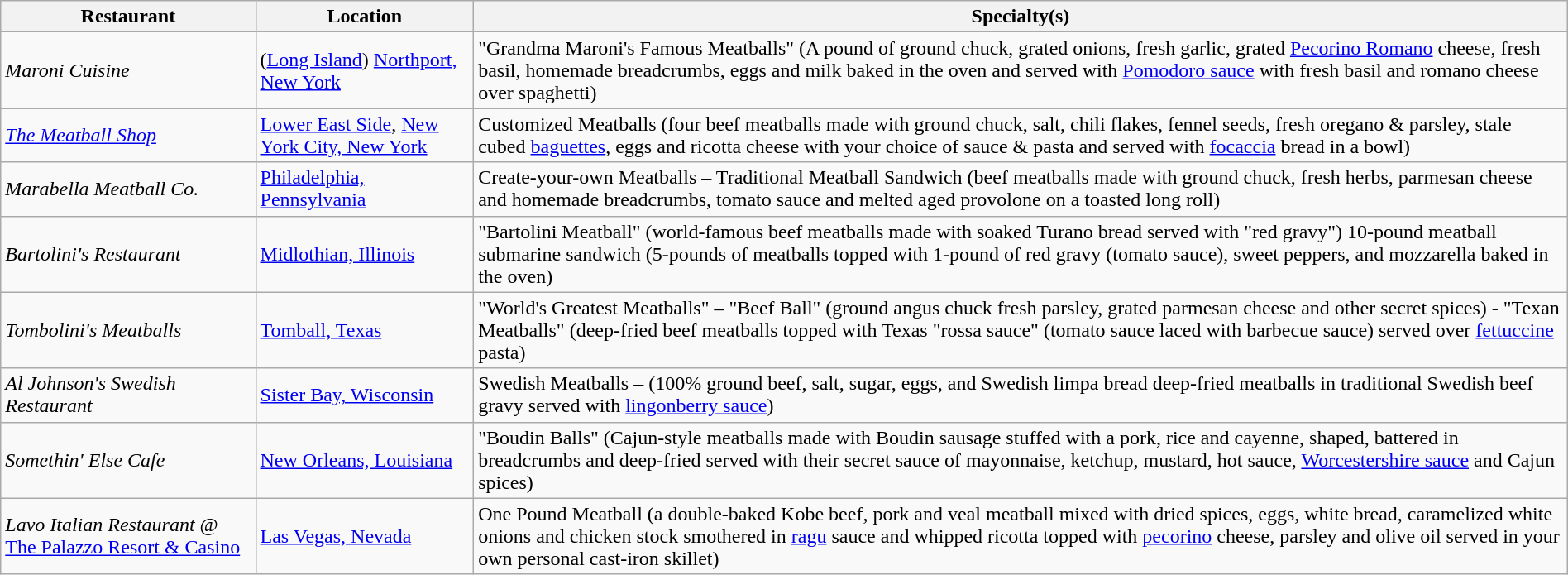<table class="wikitable" style="width:100%;">
<tr>
<th>Restaurant</th>
<th>Location</th>
<th>Specialty(s)</th>
</tr>
<tr>
<td><em>Maroni Cuisine</em></td>
<td>(<a href='#'>Long Island</a>) <a href='#'>Northport, New York</a></td>
<td>"Grandma Maroni's Famous Meatballs" (A pound of ground chuck, grated onions, fresh garlic, grated <a href='#'>Pecorino Romano</a> cheese, fresh basil, homemade breadcrumbs, eggs and milk baked in the oven and served with <a href='#'>Pomodoro sauce</a> with fresh basil and romano cheese over spaghetti)</td>
</tr>
<tr>
<td><em><a href='#'>The Meatball Shop</a></em></td>
<td><a href='#'>Lower East Side</a>, <a href='#'>New York City, New York</a></td>
<td>Customized Meatballs (four beef meatballs made with ground chuck, salt, chili flakes, fennel seeds, fresh oregano & parsley, stale cubed <a href='#'>baguettes</a>, eggs and ricotta cheese with your choice of sauce & pasta and served with <a href='#'>focaccia</a> bread in a bowl)</td>
</tr>
<tr>
<td><em>Marabella Meatball Co.</em></td>
<td><a href='#'>Philadelphia, Pennsylvania</a></td>
<td>Create-your-own Meatballs – Traditional Meatball Sandwich (beef meatballs made with ground chuck, fresh herbs, parmesan cheese and homemade breadcrumbs, tomato sauce and melted aged provolone on a toasted long roll)</td>
</tr>
<tr>
<td><em>Bartolini's Restaurant</em></td>
<td><a href='#'>Midlothian, Illinois</a></td>
<td>"Bartolini Meatball" (world-famous beef meatballs made with soaked Turano bread served with "red gravy") 10-pound meatball submarine sandwich (5-pounds of meatballs topped with 1-pound of red gravy (tomato sauce), sweet peppers, and mozzarella baked in the oven)</td>
</tr>
<tr>
<td><em>Tombolini's Meatballs</em></td>
<td><a href='#'>Tomball, Texas</a></td>
<td>"World's Greatest Meatballs" – "Beef Ball" (ground angus chuck fresh parsley, grated parmesan cheese and other secret spices) - "Texan Meatballs" (deep-fried beef meatballs topped with Texas "rossa sauce" (tomato sauce laced with barbecue sauce) served over <a href='#'>fettuccine</a> pasta)</td>
</tr>
<tr>
<td><em>Al Johnson's Swedish Restaurant</em></td>
<td><a href='#'>Sister Bay, Wisconsin</a></td>
<td>Swedish Meatballs – (100% ground beef, salt, sugar, eggs, and Swedish limpa bread deep-fried meatballs in traditional Swedish beef gravy served with <a href='#'>lingonberry sauce</a>)</td>
</tr>
<tr>
<td><em>Somethin' Else Cafe</em></td>
<td><a href='#'>New Orleans, Louisiana</a></td>
<td>"Boudin Balls" (Cajun-style meatballs made with Boudin sausage stuffed with a pork, rice and cayenne, shaped, battered in breadcrumbs and deep-fried served with their secret sauce of mayonnaise, ketchup, mustard, hot sauce, <a href='#'>Worcestershire sauce</a> and Cajun spices)</td>
</tr>
<tr>
<td><em>Lavo Italian Restaurant</em> @ <a href='#'>The Palazzo Resort & Casino</a></td>
<td><a href='#'>Las Vegas, Nevada</a></td>
<td>One Pound Meatball (a double-baked Kobe beef, pork and veal meatball mixed with dried spices, eggs, white bread, caramelized white onions and chicken stock smothered in <a href='#'>ragu</a> sauce and whipped ricotta topped with <a href='#'>pecorino</a> cheese, parsley and olive oil served in your own personal cast-iron skillet)</td>
</tr>
</table>
